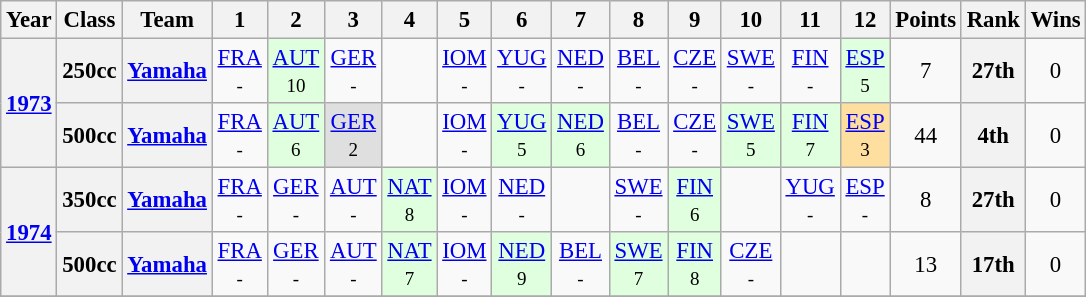<table class="wikitable" style="text-align:center; font-size:95%">
<tr>
<th>Year</th>
<th>Class</th>
<th>Team</th>
<th>1</th>
<th>2</th>
<th>3</th>
<th>4</th>
<th>5</th>
<th>6</th>
<th>7</th>
<th>8</th>
<th>9</th>
<th>10</th>
<th>11</th>
<th>12</th>
<th>Points</th>
<th>Rank</th>
<th>Wins</th>
</tr>
<tr>
<th rowspan=2><a href='#'>1973</a></th>
<th>250cc</th>
<th><a href='#'>Yamaha</a></th>
<td><a href='#'>FRA</a><br><small>-</small></td>
<td style="background:#DFFFDF;"><a href='#'>AUT</a><br><small>10</small></td>
<td><a href='#'>GER</a><br><small>-</small></td>
<td></td>
<td><a href='#'>IOM</a><br><small>-</small></td>
<td><a href='#'>YUG</a><br><small>-</small></td>
<td><a href='#'>NED</a><br><small>-</small></td>
<td><a href='#'>BEL</a><br><small>-</small></td>
<td><a href='#'>CZE</a><br><small>-</small></td>
<td><a href='#'>SWE</a><br><small>-</small></td>
<td><a href='#'>FIN</a><br><small>-</small></td>
<td style="background:#DFFFDF;"><a href='#'>ESP</a><br><small>5</small></td>
<td>7</td>
<th>27th</th>
<td>0</td>
</tr>
<tr>
<th>500cc</th>
<th><a href='#'>Yamaha</a></th>
<td><a href='#'>FRA</a><br><small>-</small></td>
<td style="background:#DFFFDF;"><a href='#'>AUT</a><br><small>6</small></td>
<td style="background:#DFDFDF;"><a href='#'>GER</a><br><small>2</small></td>
<td></td>
<td><a href='#'>IOM</a><br><small>-</small></td>
<td style="background:#DFFFDF;"><a href='#'>YUG</a><br><small>5</small></td>
<td style="background:#DFFFDF;"><a href='#'>NED</a><br><small>6</small></td>
<td><a href='#'>BEL</a><br><small>-</small></td>
<td><a href='#'>CZE</a><br><small>-</small></td>
<td style="background:#DFFFDF;"><a href='#'>SWE</a><br><small>5</small></td>
<td style="background:#DFFFDF;"><a href='#'>FIN</a><br><small>7</small></td>
<td style="background:#FFDF9F;"><a href='#'>ESP</a><br><small>3</small></td>
<td>44</td>
<th>4th</th>
<td>0</td>
</tr>
<tr>
<th rowspan=2><a href='#'>1974</a></th>
<th>350cc</th>
<th><a href='#'>Yamaha</a></th>
<td><a href='#'>FRA</a><br><small>-</small></td>
<td><a href='#'>GER</a><br><small>-</small></td>
<td><a href='#'>AUT</a><br><small>-</small></td>
<td style="background:#DFFFDF;"><a href='#'>NAT</a><br><small>8</small></td>
<td><a href='#'>IOM</a><br><small>-</small></td>
<td><a href='#'>NED</a><br><small>-</small></td>
<td></td>
<td><a href='#'>SWE</a><br><small>-</small></td>
<td style="background:#DFFFDF;"><a href='#'>FIN</a><br><small>6</small></td>
<td></td>
<td><a href='#'>YUG</a><br><small>-</small></td>
<td><a href='#'>ESP</a><br><small>-</small></td>
<td>8</td>
<th>27th</th>
<td>0</td>
</tr>
<tr>
<th>500cc</th>
<th><a href='#'>Yamaha</a></th>
<td><a href='#'>FRA</a><br><small>-</small></td>
<td><a href='#'>GER</a><br><small>-</small></td>
<td><a href='#'>AUT</a><br><small>-</small></td>
<td style="background:#DFFFDF;"><a href='#'>NAT</a><br><small>7</small></td>
<td><a href='#'>IOM</a><br><small>-</small></td>
<td style="background:#DFFFDF;"><a href='#'>NED</a><br><small>9</small></td>
<td><a href='#'>BEL</a><br><small>-</small></td>
<td style="background:#DFFFDF;"><a href='#'>SWE</a><br><small>7</small></td>
<td style="background:#DFFFDF;"><a href='#'>FIN</a><br><small>8</small></td>
<td><a href='#'>CZE</a><br><small>-</small></td>
<td></td>
<td></td>
<td>13</td>
<th>17th</th>
<td>0</td>
</tr>
<tr>
</tr>
</table>
